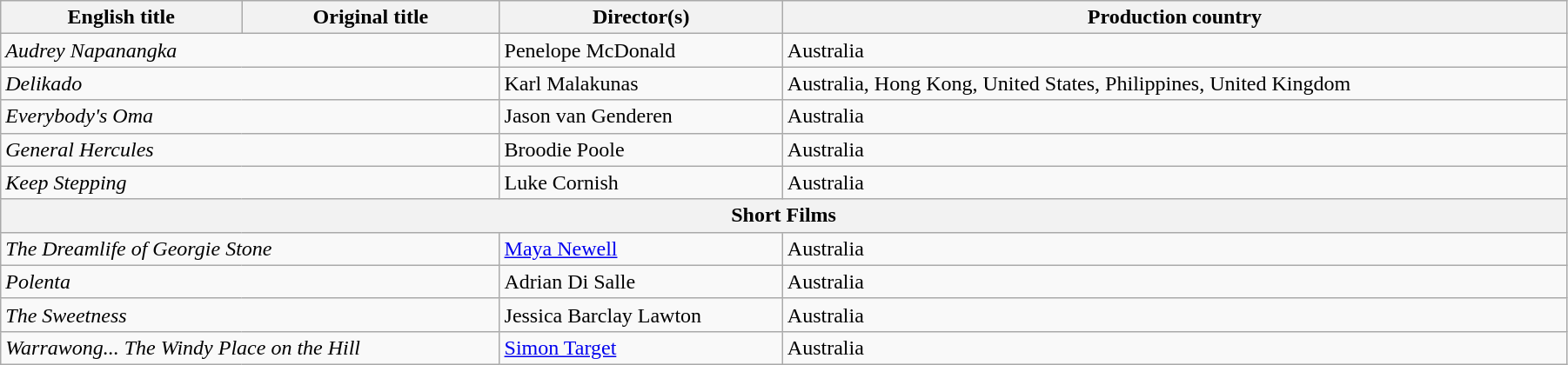<table class="wikitable" style="width:95%; margin-bottom:2px">
<tr>
<th>English title</th>
<th>Original title</th>
<th>Director(s)</th>
<th>Production country</th>
</tr>
<tr>
<td colspan="2"><em>Audrey Napanangka</em></td>
<td>Penelope McDonald</td>
<td>Australia</td>
</tr>
<tr>
<td colspan="2"><em>Delikado</em></td>
<td>Karl Malakunas</td>
<td>Australia, Hong Kong, United States, Philippines, United Kingdom</td>
</tr>
<tr>
<td colspan="2"><em>Everybody's Oma</em></td>
<td>Jason van Genderen</td>
<td>Australia</td>
</tr>
<tr>
<td colspan="2"><em>General Hercules</em></td>
<td>Broodie Poole</td>
<td>Australia</td>
</tr>
<tr>
<td colspan="2"><em>Keep Stepping</em></td>
<td>Luke Cornish</td>
<td>Australia</td>
</tr>
<tr>
<th colspan="4">Short Films</th>
</tr>
<tr>
<td colspan="2"><em>The Dreamlife of Georgie Stone</em></td>
<td><a href='#'>Maya Newell</a></td>
<td>Australia</td>
</tr>
<tr>
<td colspan="2"><em>Polenta</em></td>
<td>Adrian Di Salle</td>
<td>Australia</td>
</tr>
<tr>
<td colspan="2"><em>The Sweetness</em></td>
<td>Jessica Barclay Lawton</td>
<td>Australia</td>
</tr>
<tr>
<td colspan="2"><em>Warrawong... The Windy Place on the Hill</em></td>
<td><a href='#'>Simon Target</a></td>
<td>Australia</td>
</tr>
</table>
